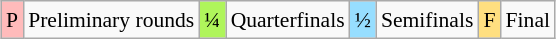<table class="wikitable" style="margin:0.5em auto; font-size:90%; line-height:1.25em;">
<tr>
<td bgcolor="#FFBBBB" align=center>P</td>
<td>Preliminary rounds</td>
<td bgcolor="#AFF55B" align=center>¼</td>
<td>Quarterfinals</td>
<td bgcolor="#97DEFF" align=center>½</td>
<td>Semifinals</td>
<td bgcolor="#FFDF80" align=center>F</td>
<td>Final</td>
</tr>
</table>
